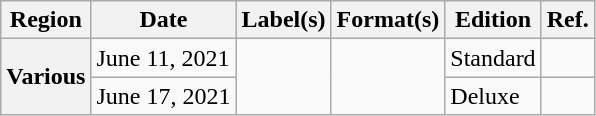<table class="wikitable plainrowheaders">
<tr>
<th scope="col">Region</th>
<th scope="col">Date</th>
<th scope="col">Label(s)</th>
<th scope="col">Format(s)</th>
<th scope="col">Edition</th>
<th scope="col">Ref.</th>
</tr>
<tr>
<th scope="row" rowspan="2">Various</th>
<td>June 11, 2021</td>
<td rowspan="2"></td>
<td rowspan="2"></td>
<td>Standard</td>
<td></td>
</tr>
<tr>
<td>June 17, 2021</td>
<td>Deluxe</td>
<td></td>
</tr>
</table>
